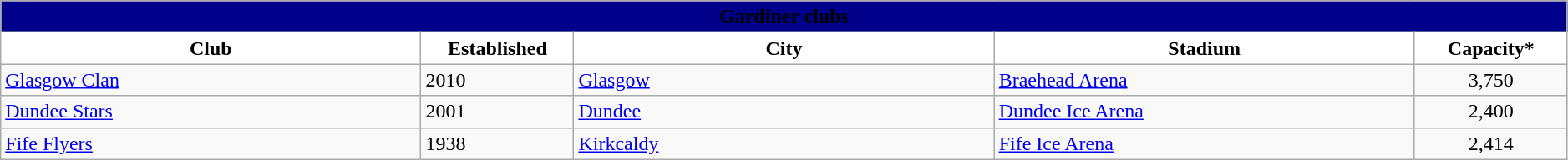<table class="wikitable" style="width: 99%">
<tr>
<td style="background:darkblue; text-align:center;" colspan="9"><strong><span>Gardiner clubs</span></strong></td>
</tr>
<tr>
<th style="background:white; width:22%">Club</th>
<th style="background:white; width:8%">Established</th>
<th style="background:white; width:22%">City</th>
<th style="background:white; width:22%">Stadium</th>
<th style="background:white; width:8%">Capacity*</th>
</tr>
<tr>
<td><a href='#'>Glasgow Clan</a></td>
<td>2010</td>
<td> <a href='#'>Glasgow</a></td>
<td><a href='#'>Braehead Arena</a></td>
<td align=center>3,750</td>
</tr>
<tr align=left>
<td><a href='#'>Dundee Stars</a></td>
<td>2001</td>
<td> <a href='#'>Dundee</a></td>
<td><a href='#'>Dundee Ice Arena</a></td>
<td align=center>2,400</td>
</tr>
<tr align=left>
<td><a href='#'>Fife Flyers</a></td>
<td>1938</td>
<td> <a href='#'>Kirkcaldy</a></td>
<td><a href='#'>Fife Ice Arena</a></td>
<td align=center>2,414</td>
</tr>
</table>
